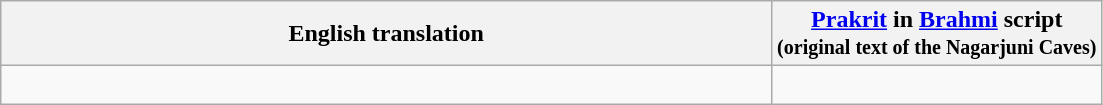<table class = "wikitable center">
<tr>
<th scope = "col" align = center>English translation</th>
<th><a href='#'>Prakrit</a> in <a href='#'>Brahmi</a> script<br> <small> (original text of the Nagarjuni Caves) </small></th>
</tr>
<tr>
<td align = left><br></td>
<td align = center width = "30%"><br></td>
</tr>
</table>
